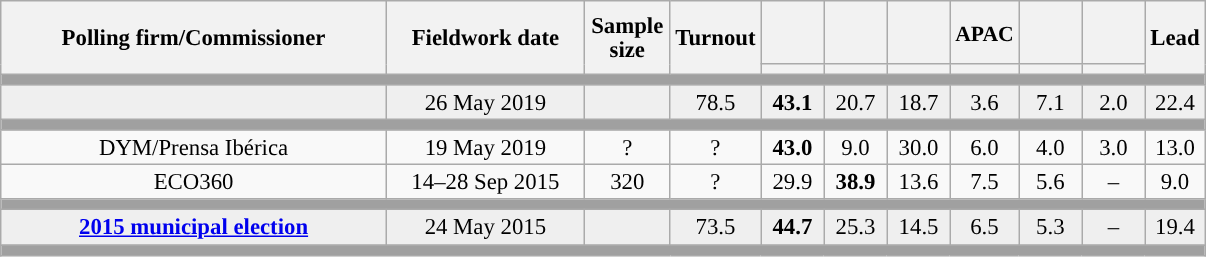<table class="wikitable collapsible collapsed" style="text-align:center; font-size:95%; line-height:16px;">
<tr style="height:42px;">
<th style="width:250px;" rowspan="2">Polling firm/Commissioner</th>
<th style="width:125px;" rowspan="2">Fieldwork date</th>
<th style="width:50px;" rowspan="2">Sample size</th>
<th style="width:45px;" rowspan="2">Turnout</th>
<th style="width:35px;"></th>
<th style="width:35px;"></th>
<th style="width:35px;"></th>
<th style="width:35px; font-size:95%;">APAC</th>
<th style="width:35px;"></th>
<th style="width:35px;"></th>
<th style="width:30px;" rowspan="2">Lead</th>
</tr>
<tr>
<th style="color:inherit;background:"></th>
<th style="color:inherit;background:"></th>
<th style="color:inherit;background:"></th>
<th style="color:inherit;background:"></th>
<th style="color:inherit;background:"></th>
<th style="color:inherit;background:"></th>
</tr>
<tr>
<td colspan="11" style="background:#A0A0A0"></td>
</tr>
<tr style="background:#EFEFEF;">
<td><strong></strong></td>
<td>26 May 2019</td>
<td></td>
<td>78.5</td>
<td><strong>43.1</strong><br></td>
<td>20.7<br></td>
<td>18.7<br></td>
<td>3.6<br></td>
<td>7.1<br></td>
<td>2.0<br></td>
<td style="background:">22.4</td>
</tr>
<tr>
<td colspan="11" style="background:#A0A0A0"></td>
</tr>
<tr>
<td>DYM/Prensa Ibérica</td>
<td>19 May 2019</td>
<td>?</td>
<td>?</td>
<td><strong>43.0</strong><br></td>
<td>9.0<br></td>
<td>30.0<br></td>
<td>6.0<br></td>
<td>4.0<br></td>
<td>3.0<br></td>
<td style="background:">13.0</td>
</tr>
<tr>
<td>ECO360</td>
<td>14–28 Sep 2015</td>
<td>320</td>
<td>?</td>
<td>29.9<br></td>
<td><strong>38.9</strong><br></td>
<td>13.6<br></td>
<td>7.5<br></td>
<td>5.6<br></td>
<td>–</td>
<td style="background:">9.0</td>
</tr>
<tr>
<td colspan="11" style="background:#A0A0A0"></td>
</tr>
<tr style="background:#EFEFEF;">
<td><strong><a href='#'>2015 municipal election</a></strong></td>
<td>24 May 2015</td>
<td></td>
<td>73.5</td>
<td><strong>44.7</strong><br></td>
<td>25.3<br></td>
<td>14.5<br></td>
<td>6.5<br></td>
<td>5.3<br></td>
<td>–</td>
<td style="background:">19.4</td>
</tr>
<tr>
<td colspan="11" style="background:#A0A0A0"></td>
</tr>
</table>
